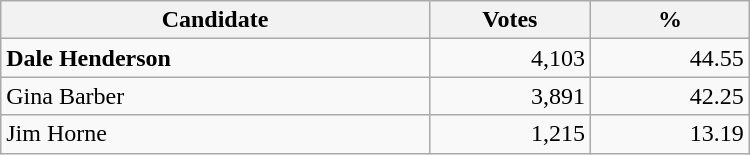<table style="width:500px;" class="wikitable">
<tr>
<th align="center">Candidate</th>
<th align="center">Votes</th>
<th align="center">%</th>
</tr>
<tr>
<td align="left"><strong>Dale Henderson</strong></td>
<td align="right">4,103</td>
<td align="right">44.55</td>
</tr>
<tr>
<td align="left">Gina Barber</td>
<td align="right">3,891</td>
<td align="right">42.25</td>
</tr>
<tr>
<td align="left">Jim Horne</td>
<td align="right">1,215</td>
<td align="right">13.19</td>
</tr>
</table>
